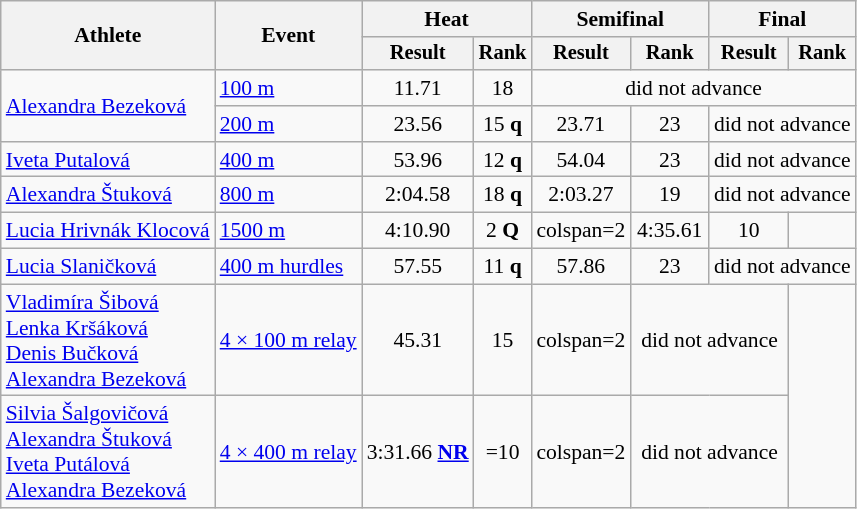<table class=wikitable style="font-size:90%">
<tr>
<th rowspan=2>Athlete</th>
<th rowspan=2>Event</th>
<th colspan=2>Heat</th>
<th colspan=2>Semifinal</th>
<th colspan=2>Final</th>
</tr>
<tr style="font-size:95%">
<th>Result</th>
<th>Rank</th>
<th>Result</th>
<th>Rank</th>
<th>Result</th>
<th>Rank</th>
</tr>
<tr align=center>
<td align=left rowspan=2><a href='#'>Alexandra Bezeková</a></td>
<td align=left><a href='#'>100 m</a></td>
<td>11.71</td>
<td>18</td>
<td colspan=4>did not advance</td>
</tr>
<tr align=center>
<td align=left><a href='#'>200 m</a></td>
<td>23.56</td>
<td>15 <strong>q</strong></td>
<td>23.71</td>
<td>23</td>
<td colspan=2>did not advance</td>
</tr>
<tr align=center>
<td align=left><a href='#'>Iveta Putalová</a></td>
<td align=left><a href='#'>400 m</a></td>
<td>53.96</td>
<td>12 <strong>q</strong></td>
<td>54.04</td>
<td>23</td>
<td colspan=2>did not advance</td>
</tr>
<tr align=center>
<td align=left><a href='#'>Alexandra Štuková</a></td>
<td align=left><a href='#'>800 m</a></td>
<td>2:04.58</td>
<td>18 <strong>q</strong></td>
<td>2:03.27</td>
<td>19</td>
<td colspan=2>did not advance</td>
</tr>
<tr align=center>
<td align=left><a href='#'>Lucia Hrivnák Klocová</a></td>
<td align=left><a href='#'>1500 m</a></td>
<td>4:10.90</td>
<td>2 <strong>Q</strong></td>
<td>colspan=2 </td>
<td>4:35.61</td>
<td>10</td>
</tr>
<tr align=center>
<td align=left><a href='#'>Lucia Slaničková</a></td>
<td align=left><a href='#'>400 m hurdles</a></td>
<td>57.55</td>
<td>11 <strong>q</strong></td>
<td>57.86</td>
<td>23</td>
<td colspan=2>did not advance</td>
</tr>
<tr align=center>
<td align=left><a href='#'>Vladimíra Šibová</a><br><a href='#'>Lenka Kršáková</a><br><a href='#'>Denis Bučková</a><br><a href='#'>Alexandra Bezeková</a></td>
<td align=left><a href='#'>4 × 100 m relay</a></td>
<td>45.31</td>
<td>15</td>
<td>colspan=2 </td>
<td colspan=2>did not advance</td>
</tr>
<tr align=center>
<td align=left><a href='#'>Silvia Šalgovičová</a><br><a href='#'>Alexandra Štuková</a><br><a href='#'>Iveta Putálová</a><br><a href='#'>Alexandra Bezeková</a></td>
<td align=left><a href='#'>4 × 400 m relay</a></td>
<td>3:31.66 <strong><a href='#'>NR</a></strong></td>
<td>=10</td>
<td>colspan=2 </td>
<td colspan=2>did not advance</td>
</tr>
</table>
